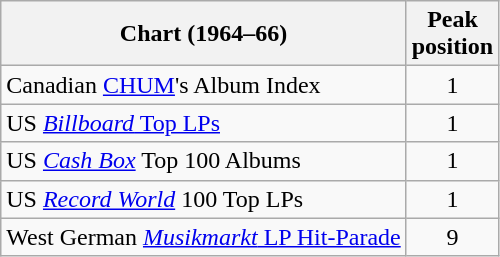<table class="wikitable sortable">
<tr>
<th>Chart (1964–66)</th>
<th>Peak<br>position</th>
</tr>
<tr>
<td align="left">Canadian <a href='#'>CHUM</a>'s Album Index</td>
<td align="center">1</td>
</tr>
<tr>
<td align="left">US <a href='#'><em>Billboard</em> Top LPs</a></td>
<td align="center">1</td>
</tr>
<tr>
<td align="left">US <em><a href='#'>Cash Box</a></em> Top 100 Albums</td>
<td align="center">1</td>
</tr>
<tr>
<td align="left">US <em><a href='#'>Record World</a></em> 100 Top LPs</td>
<td align="center">1</td>
</tr>
<tr>
<td align="left">West German <a href='#'><em>Musikmarkt</em> LP Hit-Parade</a></td>
<td align="center">9</td>
</tr>
</table>
